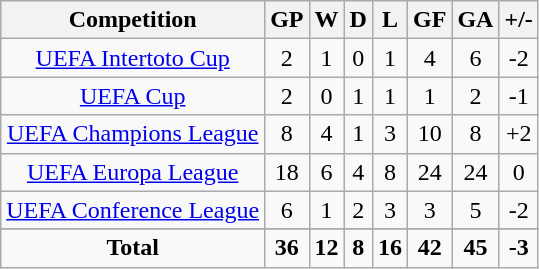<table class="wikitable" style="text-align:center">
<tr>
<th>Competition</th>
<th>GP</th>
<th>W</th>
<th>D</th>
<th>L</th>
<th>GF</th>
<th>GA</th>
<th>+/-</th>
</tr>
<tr>
<td><a href='#'>UEFA Intertoto Cup</a></td>
<td>2</td>
<td>1</td>
<td>0</td>
<td>1</td>
<td>4</td>
<td>6</td>
<td>-2</td>
</tr>
<tr>
<td><a href='#'>UEFA Cup</a></td>
<td>2</td>
<td>0</td>
<td>1</td>
<td>1</td>
<td>1</td>
<td>2</td>
<td>-1</td>
</tr>
<tr>
<td><a href='#'>UEFA Champions League</a></td>
<td>8</td>
<td>4</td>
<td>1</td>
<td>3</td>
<td>10</td>
<td>8</td>
<td>+2</td>
</tr>
<tr>
<td><a href='#'>UEFA Europa League</a></td>
<td>18</td>
<td>6</td>
<td>4</td>
<td>8</td>
<td>24</td>
<td>24</td>
<td>0</td>
</tr>
<tr>
<td><a href='#'>UEFA Conference League</a></td>
<td>6</td>
<td>1</td>
<td>2</td>
<td>3</td>
<td>3</td>
<td>5</td>
<td>-2</td>
</tr>
<tr>
</tr>
<tr class="unsortable">
<td><strong>Total</strong></td>
<td><strong>36</strong></td>
<td><strong>12</strong></td>
<td><strong>8</strong></td>
<td><strong>16</strong></td>
<td><strong>42</strong></td>
<td><strong>45</strong></td>
<td><strong>-3</strong></td>
</tr>
</table>
